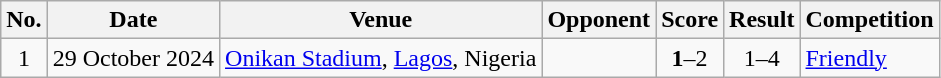<table class="wikitable sortable">
<tr>
<th scope="col">No.</th>
<th scope="col">Date</th>
<th scope="col">Venue</th>
<th scope="col">Opponent</th>
<th scope="col">Score</th>
<th scope="col">Result</th>
<th scope="col">Competition</th>
</tr>
<tr>
<td align="center">1</td>
<td>29 October 2024</td>
<td><a href='#'>Onikan Stadium</a>, <a href='#'>Lagos</a>, Nigeria</td>
<td></td>
<td align="center"><strong>1</strong>–2</td>
<td align="center">1–4</td>
<td><a href='#'>Friendly</a></td>
</tr>
</table>
